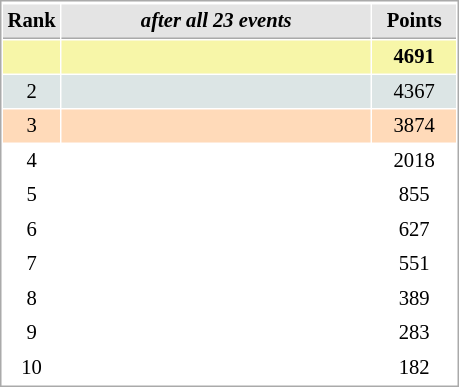<table cellspacing="1" cellpadding="3" style="border:1px solid #AAAAAA;font-size:86%">
<tr style="background-color: #E4E4E4;">
</tr>
<tr style="background-color: #E4E4E4;">
<th style="border-bottom:1px solid #AAAAAA; width: 10px;">Rank</th>
<th style="border-bottom:1px solid #AAAAAA; width: 200px;"><em>after all 23 events</em></th>
<th style="border-bottom:1px solid #AAAAAA; width: 50px;">Points</th>
</tr>
<tr style="background:#f7f6a8;">
<td align=center></td>
<td><strong></strong></td>
<td align=center><strong>4691</strong></td>
</tr>
<tr style="background:#dce5e5;">
<td align=center>2</td>
<td></td>
<td align=center>4367</td>
</tr>
<tr style="background:#ffdab9;">
<td align=center>3</td>
<td></td>
<td align=center>3874</td>
</tr>
<tr>
<td align=center>4</td>
<td></td>
<td align=center>2018</td>
</tr>
<tr>
<td align=center>5</td>
<td></td>
<td align=center>855</td>
</tr>
<tr>
<td align=center>6</td>
<td></td>
<td align=center>627</td>
</tr>
<tr>
<td align=center>7</td>
<td></td>
<td align=center>551</td>
</tr>
<tr>
<td align=center>8</td>
<td></td>
<td align=center>389</td>
</tr>
<tr>
<td align=center>9</td>
<td></td>
<td align=center>283</td>
</tr>
<tr>
<td align=center>10</td>
<td></td>
<td align=center>182</td>
</tr>
</table>
